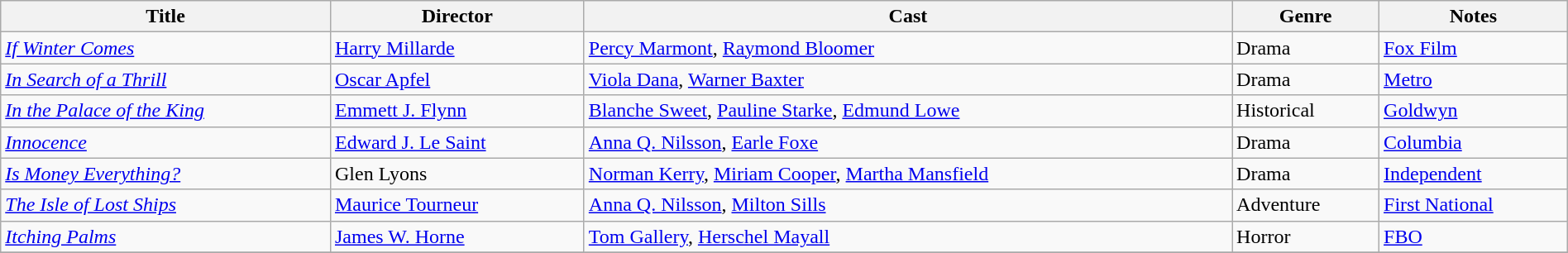<table class="wikitable" width= "100%">
<tr>
<th>Title</th>
<th>Director</th>
<th>Cast</th>
<th>Genre</th>
<th>Notes</th>
</tr>
<tr>
<td><em><a href='#'>If Winter Comes</a></em></td>
<td><a href='#'>Harry Millarde</a></td>
<td><a href='#'>Percy Marmont</a>, <a href='#'>Raymond Bloomer</a></td>
<td>Drama</td>
<td><a href='#'>Fox Film</a></td>
</tr>
<tr>
<td><em><a href='#'>In Search of a Thrill</a></em></td>
<td><a href='#'>Oscar Apfel</a></td>
<td><a href='#'>Viola Dana</a>, <a href='#'>Warner Baxter</a></td>
<td>Drama</td>
<td><a href='#'>Metro</a></td>
</tr>
<tr>
<td><em><a href='#'>In the Palace of the King</a></em></td>
<td><a href='#'>Emmett J. Flynn</a></td>
<td><a href='#'>Blanche Sweet</a>, <a href='#'>Pauline Starke</a>, <a href='#'>Edmund Lowe</a></td>
<td>Historical</td>
<td><a href='#'>Goldwyn</a></td>
</tr>
<tr>
<td><em><a href='#'>Innocence</a></em></td>
<td><a href='#'>Edward J. Le Saint</a></td>
<td><a href='#'>Anna Q. Nilsson</a>, <a href='#'>Earle Foxe</a></td>
<td>Drama</td>
<td><a href='#'>Columbia</a></td>
</tr>
<tr>
<td><em><a href='#'>Is Money Everything?</a></em></td>
<td>Glen Lyons</td>
<td><a href='#'>Norman Kerry</a>, <a href='#'>Miriam Cooper</a>, <a href='#'>Martha Mansfield</a></td>
<td>Drama</td>
<td><a href='#'>Independent</a></td>
</tr>
<tr>
<td><em><a href='#'>The Isle of Lost Ships</a></em></td>
<td><a href='#'>Maurice Tourneur</a></td>
<td><a href='#'>Anna Q. Nilsson</a>, <a href='#'>Milton Sills</a></td>
<td>Adventure</td>
<td><a href='#'>First National</a></td>
</tr>
<tr>
<td><em><a href='#'>Itching Palms</a></em></td>
<td><a href='#'>James W. Horne</a></td>
<td><a href='#'>Tom Gallery</a>, <a href='#'>Herschel Mayall</a></td>
<td>Horror</td>
<td><a href='#'>FBO</a></td>
</tr>
<tr>
</tr>
</table>
